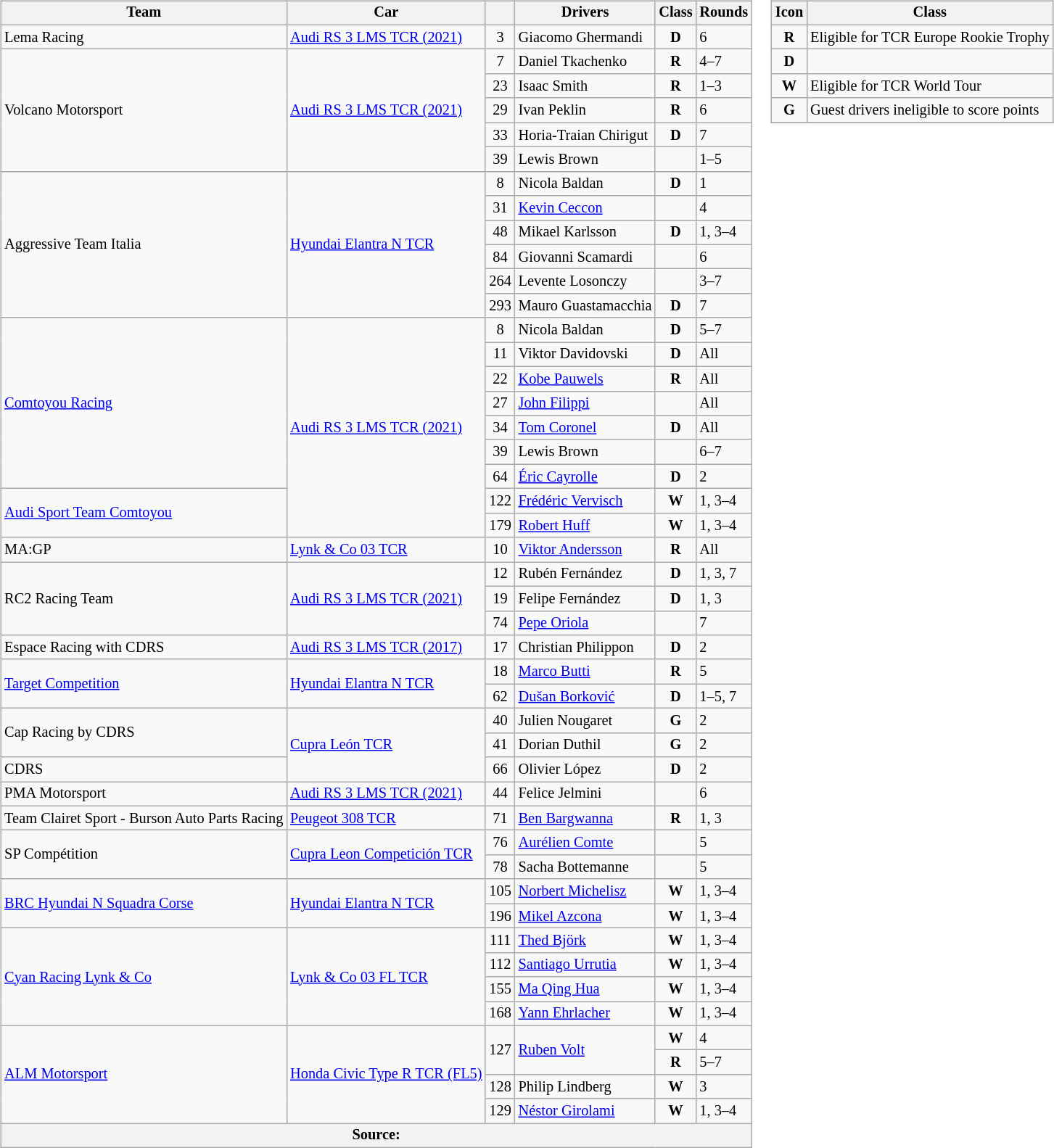<table>
<tr>
<td><br><table class="wikitable" style="font-size: 85%;">
<tr>
<th>Team</th>
<th>Car</th>
<th></th>
<th>Drivers</th>
<th>Class</th>
<th>Rounds</th>
</tr>
<tr>
<td> Lema Racing</td>
<td><a href='#'>Audi RS 3 LMS TCR (2021)</a></td>
<td align="center">3</td>
<td> Giacomo Ghermandi</td>
<td align="center"><strong><span>D</span></strong></td>
<td>6</td>
</tr>
<tr>
<td rowspan="5"> Volcano Motorsport</td>
<td rowspan="5"><a href='#'>Audi RS 3 LMS TCR (2021)</a></td>
<td align="center">7</td>
<td> Daniel Tkachenko</td>
<td align="center"><strong><span>R</span></strong></td>
<td>4–7</td>
</tr>
<tr>
<td align="center">23</td>
<td> Isaac Smith</td>
<td align="center"><strong><span>R</span></strong></td>
<td>1–3</td>
</tr>
<tr>
<td align="center">29</td>
<td> Ivan Peklin</td>
<td align="center"><strong><span>R</span></strong></td>
<td>6</td>
</tr>
<tr>
<td align="center">33</td>
<td> Horia-Traian Chirigut</td>
<td align="center"><strong><span>D</span></strong></td>
<td>7</td>
</tr>
<tr>
<td align="center">39</td>
<td> Lewis Brown</td>
<td></td>
<td>1–5</td>
</tr>
<tr>
<td rowspan="6"> Aggressive Team Italia</td>
<td rowspan="6"><a href='#'>Hyundai Elantra N TCR</a></td>
<td align="center">8</td>
<td> Nicola Baldan</td>
<td align="center"><strong><span>D</span></strong></td>
<td>1</td>
</tr>
<tr>
<td align="center">31</td>
<td> <a href='#'>Kevin Ceccon</a></td>
<td></td>
<td>4</td>
</tr>
<tr>
<td align="center">48</td>
<td> Mikael Karlsson</td>
<td align="center"><strong><span>D</span></strong></td>
<td>1, 3–4</td>
</tr>
<tr>
<td align="center">84</td>
<td> Giovanni Scamardi</td>
<td></td>
<td>6</td>
</tr>
<tr>
<td align="center">264</td>
<td> Levente Losonczy</td>
<td></td>
<td>3–7</td>
</tr>
<tr>
<td align="center">293</td>
<td nowrap> Mauro Guastamacchia</td>
<td align="center"><strong><span>D</span></strong></td>
<td>7</td>
</tr>
<tr>
<td rowspan="7"> <a href='#'>Comtoyou Racing</a></td>
<td rowspan="9"><a href='#'>Audi RS 3 LMS TCR (2021)</a></td>
<td align="center">8</td>
<td> Nicola Baldan</td>
<td align="center"><strong><span>D</span></strong></td>
<td>5–7</td>
</tr>
<tr>
<td align="center">11</td>
<td> Viktor Davidovski</td>
<td align="center"><strong><span>D</span></strong></td>
<td>All</td>
</tr>
<tr>
<td align="center">22</td>
<td> <a href='#'>Kobe Pauwels</a></td>
<td align="center"><strong><span>R</span></strong></td>
<td>All</td>
</tr>
<tr>
<td align="center">27</td>
<td> <a href='#'>John Filippi</a></td>
<td></td>
<td>All</td>
</tr>
<tr>
<td align="center">34</td>
<td> <a href='#'>Tom Coronel</a></td>
<td align="center"><strong><span>D</span></strong></td>
<td>All</td>
</tr>
<tr>
<td align="center">39</td>
<td> Lewis Brown</td>
<td></td>
<td>6–7</td>
</tr>
<tr>
<td align="center">64</td>
<td> <a href='#'>Éric Cayrolle</a></td>
<td align="center"><strong><span>D</span></strong></td>
<td>2</td>
</tr>
<tr>
<td rowspan="2"> <a href='#'>Audi Sport Team Comtoyou</a></td>
<td align="center">122</td>
<td> <a href='#'>Frédéric Vervisch</a></td>
<td align="center"><strong><span>W</span></strong></td>
<td>1, 3–4</td>
</tr>
<tr>
<td align="center">179</td>
<td> <a href='#'>Robert Huff</a></td>
<td align="center"><strong><span>W</span></strong></td>
<td>1, 3–4</td>
</tr>
<tr>
<td> MA:GP</td>
<td><a href='#'>Lynk & Co 03 TCR</a></td>
<td align="center">10</td>
<td> <a href='#'>Viktor Andersson</a></td>
<td align="center"><strong><span>R</span></strong></td>
<td>All</td>
</tr>
<tr>
<td rowspan="3"> RC2 Racing Team</td>
<td rowspan="3"><a href='#'>Audi RS 3 LMS TCR (2021)</a></td>
<td align="center">12</td>
<td nowrap> Rubén Fernández</td>
<td align="center"><strong><span>D</span></strong></td>
<td>1, 3, 7</td>
</tr>
<tr>
<td align="center">19</td>
<td> Felipe Fernández</td>
<td align="center"><strong><span>D</span></strong></td>
<td>1, 3</td>
</tr>
<tr>
<td align="center">74</td>
<td> <a href='#'>Pepe Oriola</a></td>
<td></td>
<td>7</td>
</tr>
<tr>
<td> Espace Racing with CDRS</td>
<td><a href='#'>Audi RS 3 LMS TCR (2017)</a></td>
<td align="center">17</td>
<td> Christian Philippon</td>
<td align="center"><strong><span>D</span></strong></td>
<td>2</td>
</tr>
<tr>
<td rowspan="2"> <a href='#'>Target Competition</a></td>
<td rowspan="2"><a href='#'>Hyundai Elantra N TCR</a></td>
<td align="center">18</td>
<td> <a href='#'>Marco Butti</a></td>
<td align="center"><strong><span>R</span></strong></td>
<td>5</td>
</tr>
<tr>
<td align="center">62</td>
<td> <a href='#'>Dušan Borković</a></td>
<td align="center"><strong><span>D</span></strong></td>
<td>1–5, 7</td>
</tr>
<tr>
<td rowspan="2"> Cap Racing by CDRS</td>
<td rowspan="3"><a href='#'>Cupra León TCR</a></td>
<td align="center">40</td>
<td> Julien Nougaret</td>
<td align="center"><strong><span>G</span></strong></td>
<td>2</td>
</tr>
<tr>
<td align="center">41</td>
<td> Dorian Duthil</td>
<td align="center"><strong><span>G</span></strong></td>
<td>2</td>
</tr>
<tr>
<td> CDRS</td>
<td align="center">66</td>
<td> Olivier López</td>
<td align="center"><strong><span>D</span></strong></td>
<td>2</td>
</tr>
<tr>
<td> PMA Motorsport</td>
<td><a href='#'>Audi RS 3 LMS TCR (2021)</a></td>
<td align="center">44</td>
<td> Felice Jelmini</td>
<td></td>
<td>6</td>
</tr>
<tr>
<td nowrap> Team Clairet Sport - Burson Auto Parts Racing</td>
<td><a href='#'>Peugeot 308 TCR</a></td>
<td align=center>71</td>
<td> <a href='#'>Ben Bargwanna</a></td>
<td align="center"><strong><span>R</span></strong></td>
<td>1, 3</td>
</tr>
<tr>
<td rowspan="2"> SP Compétition</td>
<td rowspan="2"><a href='#'>Cupra Leon Competición TCR</a></td>
<td align="center">76</td>
<td> <a href='#'>Aurélien Comte</a></td>
<td></td>
<td>5</td>
</tr>
<tr>
<td align="center">78</td>
<td> Sacha Bottemanne</td>
<td></td>
<td>5</td>
</tr>
<tr>
<td rowspan="2"> <a href='#'>BRC Hyundai N Squadra Corse</a></td>
<td rowspan="2"><a href='#'>Hyundai Elantra N TCR</a></td>
<td align="center">105</td>
<td> <a href='#'>Norbert Michelisz</a></td>
<td align="center"><strong><span>W</span></strong></td>
<td>1, 3–4</td>
</tr>
<tr>
<td align="center">196</td>
<td> <a href='#'>Mikel Azcona</a></td>
<td align="center"><strong><span>W</span></strong></td>
<td>1, 3–4</td>
</tr>
<tr>
<td rowspan="4"> <a href='#'>Cyan Racing Lynk & Co</a></td>
<td rowspan="4"><a href='#'>Lynk & Co 03 FL TCR</a></td>
<td align="center">111</td>
<td> <a href='#'>Thed Björk</a></td>
<td align="center"><strong><span>W</span></strong></td>
<td>1, 3–4</td>
</tr>
<tr>
<td align="center">112</td>
<td> <a href='#'>Santiago Urrutia</a></td>
<td align="center"><strong><span>W</span></strong></td>
<td>1, 3–4</td>
</tr>
<tr>
<td align="center">155</td>
<td> <a href='#'>Ma Qing Hua</a></td>
<td align="center"><strong><span>W</span></strong></td>
<td>1, 3–4</td>
</tr>
<tr>
<td align="center">168</td>
<td> <a href='#'>Yann Ehrlacher</a></td>
<td align="center"><strong><span>W</span></strong></td>
<td>1, 3–4</td>
</tr>
<tr>
<td rowspan="4"> <a href='#'>ALM Motorsport</a></td>
<td rowspan="4"><a href='#'>Honda Civic Type R TCR (FL5)</a></td>
<td rowspan="2" align="center">127</td>
<td rowspan="2"> <a href='#'>Ruben Volt</a></td>
<td align="center"><strong><span>W</span></strong></td>
<td>4</td>
</tr>
<tr>
<td align="center"><strong><span>R</span></strong></td>
<td>5–7</td>
</tr>
<tr>
<td align="center">128</td>
<td> Philip Lindberg</td>
<td align="center"><strong><span>W</span></strong></td>
<td>3</td>
</tr>
<tr>
<td align="center">129</td>
<td> <a href='#'>Néstor Girolami</a></td>
<td align="center"><strong><span>W</span></strong></td>
<td>1, 3–4</td>
</tr>
<tr>
<th colspan=6>Source:</th>
</tr>
</table>
</td>
<td valign=top><br><table class="wikitable" style="font-size: 85%;">
<tr>
<th>Icon</th>
<th>Class</th>
</tr>
<tr>
<td align="center"><strong><span>R</span></strong></td>
<td>Eligible for TCR Europe Rookie Trophy</td>
</tr>
<tr>
<td align="center"><strong><span>D</span></strong></td>
<td></td>
</tr>
<tr>
<td align="center"><strong><span>W</span></strong></td>
<td>Eligible for TCR World Tour</td>
</tr>
<tr>
<td align="center"><strong><span>G</span></strong></td>
<td>Guest drivers ineligible to score points</td>
</tr>
<tr>
</tr>
</table>
</td>
</tr>
</table>
